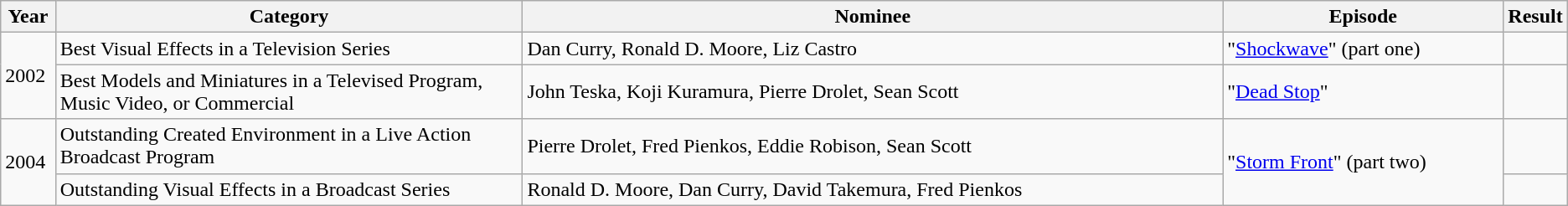<table class="wikitable">
<tr>
<th scope="col" width="3.5%">Year</th>
<th scope="col" width="30%">Category</th>
<th scope="col" width="45%">Nominee</th>
<th scope="col" width="18%">Episode</th>
<th scope="col" width="3.5%">Result</th>
</tr>
<tr>
<td scope="row" rowspan=2>2002</td>
<td>Best Visual Effects in a Television Series</td>
<td>Dan Curry, Ronald D. Moore, Liz Castro</td>
<td>"<a href='#'>Shockwave</a>" (part one)</td>
<td></td>
</tr>
<tr>
<td>Best Models and Miniatures in a Televised Program, Music Video, or Commercial</td>
<td>John Teska, Koji Kuramura, Pierre Drolet, Sean Scott</td>
<td>"<a href='#'>Dead Stop</a>"</td>
<td></td>
</tr>
<tr>
<td scope="row" rowspan=2>2004</td>
<td>Outstanding Created Environment in a Live Action Broadcast Program</td>
<td>Pierre Drolet, Fred Pienkos, Eddie Robison, Sean Scott</td>
<td rowspan=2>"<a href='#'>Storm Front</a>" (part two)</td>
<td></td>
</tr>
<tr>
<td>Outstanding Visual Effects in a Broadcast Series</td>
<td>Ronald D. Moore, Dan Curry, David Takemura, Fred Pienkos</td>
<td></td>
</tr>
</table>
